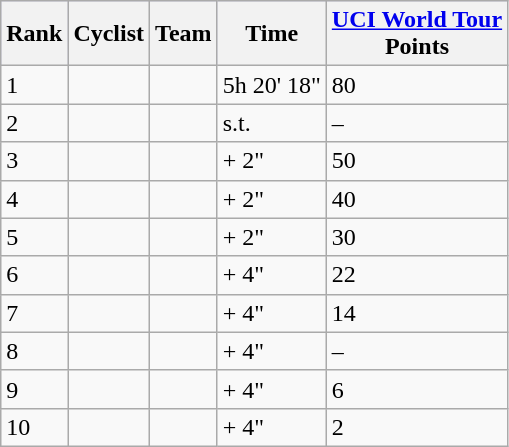<table class="wikitable">
<tr style="background:#ccccff;">
<th>Rank</th>
<th>Cyclist</th>
<th>Team</th>
<th>Time</th>
<th><a href='#'>UCI World Tour</a><br>Points</th>
</tr>
<tr>
<td>1</td>
<td></td>
<td></td>
<td>5h 20' 18"</td>
<td>80</td>
</tr>
<tr>
<td>2</td>
<td></td>
<td></td>
<td>s.t.</td>
<td>–</td>
</tr>
<tr>
<td>3</td>
<td></td>
<td></td>
<td>+ 2"</td>
<td>50</td>
</tr>
<tr>
<td>4</td>
<td></td>
<td></td>
<td>+ 2"</td>
<td>40</td>
</tr>
<tr>
<td>5</td>
<td></td>
<td></td>
<td>+ 2"</td>
<td>30</td>
</tr>
<tr>
<td>6</td>
<td></td>
<td></td>
<td>+ 4"</td>
<td>22</td>
</tr>
<tr>
<td>7</td>
<td></td>
<td></td>
<td>+ 4"</td>
<td>14</td>
</tr>
<tr>
<td>8</td>
<td></td>
<td></td>
<td>+ 4"</td>
<td>–</td>
</tr>
<tr>
<td>9</td>
<td></td>
<td></td>
<td>+ 4"</td>
<td>6</td>
</tr>
<tr>
<td>10</td>
<td></td>
<td></td>
<td>+ 4"</td>
<td>2</td>
</tr>
</table>
